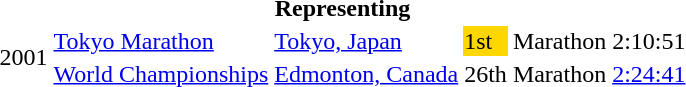<table>
<tr>
<th colspan="6">Representing </th>
</tr>
<tr>
<td rowspan=2>2001</td>
<td><a href='#'>Tokyo Marathon</a></td>
<td><a href='#'>Tokyo, Japan</a></td>
<td bgcolor="gold">1st</td>
<td>Marathon</td>
<td>2:10:51</td>
</tr>
<tr>
<td><a href='#'>World Championships</a></td>
<td><a href='#'>Edmonton, Canada</a></td>
<td>26th</td>
<td>Marathon</td>
<td><a href='#'>2:24:41</a></td>
</tr>
</table>
